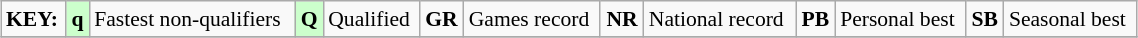<table class="wikitable" style="margin:0.5em auto; font-size:90%;position:relative;" width=60%>
<tr>
<td><strong>KEY:</strong></td>
<td bgcolor=ccffcc align=center><strong>q</strong></td>
<td>Fastest non-qualifiers</td>
<td bgcolor=ccffcc align=center><strong>Q</strong></td>
<td>Qualified</td>
<td align=center><strong>GR</strong></td>
<td>Games record</td>
<td align=center><strong>NR</strong></td>
<td>National record</td>
<td align=center><strong>PB</strong></td>
<td>Personal best</td>
<td align=center><strong>SB</strong></td>
<td>Seasonal best</td>
</tr>
<tr>
</tr>
</table>
